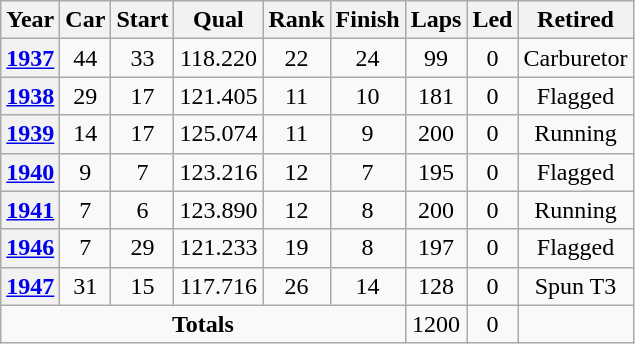<table class="wikitable" style="text-align:center">
<tr>
<th>Year</th>
<th>Car</th>
<th>Start</th>
<th>Qual</th>
<th>Rank</th>
<th>Finish</th>
<th>Laps</th>
<th>Led</th>
<th>Retired</th>
</tr>
<tr>
<th><a href='#'>1937</a></th>
<td>44</td>
<td>33</td>
<td>118.220</td>
<td>22</td>
<td>24</td>
<td>99</td>
<td>0</td>
<td>Carburetor</td>
</tr>
<tr>
<th><a href='#'>1938</a></th>
<td>29</td>
<td>17</td>
<td>121.405</td>
<td>11</td>
<td>10</td>
<td>181</td>
<td>0</td>
<td>Flagged</td>
</tr>
<tr>
<th><a href='#'>1939</a></th>
<td>14</td>
<td>17</td>
<td>125.074</td>
<td>11</td>
<td>9</td>
<td>200</td>
<td>0</td>
<td>Running</td>
</tr>
<tr>
<th><a href='#'>1940</a></th>
<td>9</td>
<td>7</td>
<td>123.216</td>
<td>12</td>
<td>7</td>
<td>195</td>
<td>0</td>
<td>Flagged</td>
</tr>
<tr>
<th><a href='#'>1941</a></th>
<td>7</td>
<td>6</td>
<td>123.890</td>
<td>12</td>
<td>8</td>
<td>200</td>
<td>0</td>
<td>Running</td>
</tr>
<tr>
<th><a href='#'>1946</a></th>
<td>7</td>
<td>29</td>
<td>121.233</td>
<td>19</td>
<td>8</td>
<td>197</td>
<td>0</td>
<td>Flagged</td>
</tr>
<tr>
<th><a href='#'>1947</a></th>
<td>31</td>
<td>15</td>
<td>117.716</td>
<td>26</td>
<td>14</td>
<td>128</td>
<td>0</td>
<td>Spun T3</td>
</tr>
<tr>
<td colspan=6><strong>Totals</strong></td>
<td>1200</td>
<td>0</td>
<td></td>
</tr>
</table>
